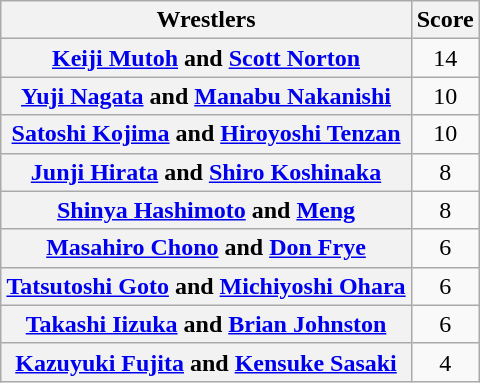<table class="wikitable" style="margin: 1em auto 1em auto;text-align:center">
<tr>
<th>Wrestlers</th>
<th>Score</th>
</tr>
<tr>
<th><a href='#'>Keiji Mutoh</a> and <a href='#'>Scott Norton</a></th>
<td>14</td>
</tr>
<tr>
<th><a href='#'>Yuji Nagata</a> and <a href='#'>Manabu Nakanishi</a></th>
<td>10</td>
</tr>
<tr>
<th><a href='#'>Satoshi Kojima</a> and <a href='#'>Hiroyoshi Tenzan</a></th>
<td>10</td>
</tr>
<tr>
<th><a href='#'>Junji Hirata</a> and <a href='#'>Shiro Koshinaka</a></th>
<td>8</td>
</tr>
<tr>
<th><a href='#'>Shinya Hashimoto</a> and <a href='#'>Meng</a></th>
<td>8</td>
</tr>
<tr>
<th><a href='#'>Masahiro Chono</a> and <a href='#'>Don Frye</a></th>
<td>6</td>
</tr>
<tr>
<th><a href='#'>Tatsutoshi Goto</a> and <a href='#'>Michiyoshi Ohara</a></th>
<td>6</td>
</tr>
<tr>
<th><a href='#'>Takashi Iizuka</a> and <a href='#'>Brian Johnston</a></th>
<td>6</td>
</tr>
<tr>
<th><a href='#'>Kazuyuki Fujita</a> and <a href='#'>Kensuke Sasaki</a></th>
<td>4</td>
</tr>
</table>
